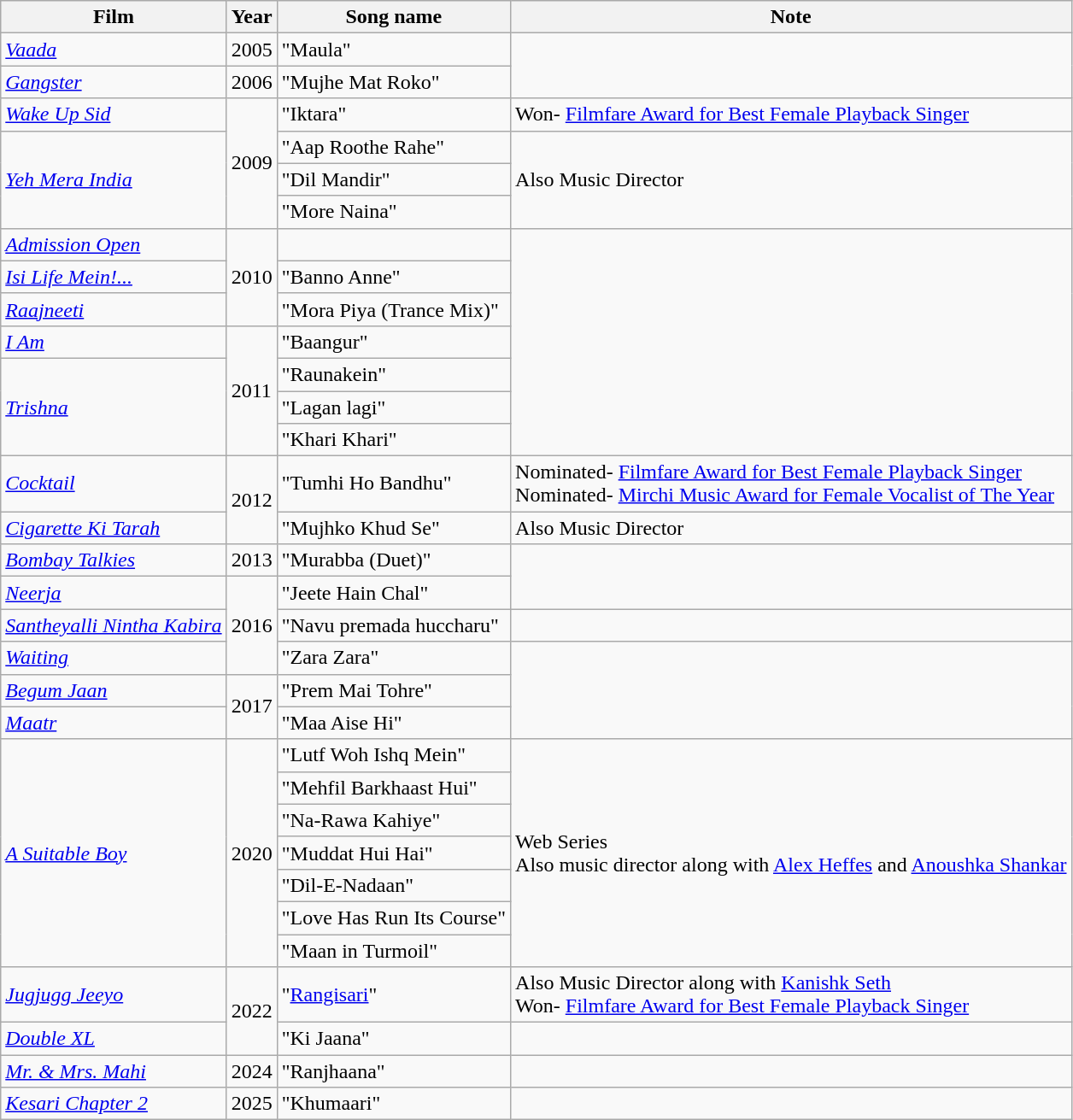<table class="wikitable sortable">
<tr>
<th>Film</th>
<th>Year</th>
<th>Song name</th>
<th>Note</th>
</tr>
<tr>
<td><em><a href='#'>Vaada</a></em></td>
<td>2005</td>
<td>"Maula"</td>
<td rowspan=2></td>
</tr>
<tr>
<td><em><a href='#'>Gangster</a></em></td>
<td>2006</td>
<td>"Mujhe Mat Roko"</td>
</tr>
<tr>
<td><em><a href='#'>Wake Up Sid</a></em></td>
<td rowspan=4>2009</td>
<td>"Iktara"</td>
<td>Won- <a href='#'>Filmfare Award for Best Female Playback Singer</a></td>
</tr>
<tr>
<td rowspan=3><em><a href='#'>Yeh Mera India</a></em></td>
<td>"Aap Roothe Rahe"</td>
<td rowspan=3>Also Music Director</td>
</tr>
<tr>
<td>"Dil Mandir"</td>
</tr>
<tr>
<td>"More Naina"</td>
</tr>
<tr>
<td><em><a href='#'>Admission Open</a></em></td>
<td rowspan=3>2010</td>
<td></td>
<td rowspan=7></td>
</tr>
<tr>
<td><em><a href='#'>Isi Life Mein!...</a></em></td>
<td>"Banno Anne"</td>
</tr>
<tr>
<td><em><a href='#'>Raajneeti</a></em></td>
<td>"Mora Piya (Trance Mix)"</td>
</tr>
<tr>
<td><em><a href='#'>I Am</a></em></td>
<td rowspan=4>2011</td>
<td>"Baangur"</td>
</tr>
<tr>
<td rowspan=3><em><a href='#'>Trishna</a></em></td>
<td>"Raunakein"</td>
</tr>
<tr>
<td>"Lagan lagi"</td>
</tr>
<tr>
<td>"Khari Khari"</td>
</tr>
<tr>
<td><em><a href='#'>Cocktail</a></em></td>
<td rowspan=2>2012</td>
<td>"Tumhi Ho Bandhu"</td>
<td>Nominated- <a href='#'>Filmfare Award for Best Female Playback Singer</a><br>Nominated- <a href='#'>Mirchi Music Award for Female Vocalist of The Year</a></td>
</tr>
<tr>
<td><em><a href='#'>Cigarette Ki Tarah</a></em></td>
<td>"Mujhko Khud Se"</td>
<td>Also Music Director</td>
</tr>
<tr>
<td><em><a href='#'>Bombay Talkies</a></em></td>
<td>2013</td>
<td>"Murabba (Duet)"</td>
<td rowspan=2></td>
</tr>
<tr>
<td><em><a href='#'>Neerja</a></em></td>
<td rowspan=3>2016</td>
<td>"Jeete Hain Chal"</td>
</tr>
<tr>
<td><em><a href='#'>Santheyalli Nintha Kabira</a></em></td>
<td>"Navu premada huccharu"</td>
</tr>
<tr>
<td><em><a href='#'>Waiting</a></em></td>
<td>"Zara Zara"</td>
<td rowspan=3></td>
</tr>
<tr>
<td><em><a href='#'>Begum Jaan</a></em></td>
<td rowspan=2>2017</td>
<td>"Prem Mai Tohre"</td>
</tr>
<tr>
<td><em><a href='#'>Maatr</a></em></td>
<td>"Maa Aise Hi"</td>
</tr>
<tr>
<td rowspan=7><em><a href='#'>A Suitable Boy</a></em></td>
<td rowspan=7>2020</td>
<td>"Lutf Woh Ishq Mein"</td>
<td rowspan=7>Web Series<br>Also music director along with <a href='#'>Alex Heffes</a> and <a href='#'>Anoushka Shankar</a></td>
</tr>
<tr>
<td>"Mehfil Barkhaast Hui"</td>
</tr>
<tr>
<td>"Na-Rawa Kahiye"</td>
</tr>
<tr>
<td>"Muddat Hui Hai"</td>
</tr>
<tr>
<td>"Dil-E-Nadaan"</td>
</tr>
<tr>
<td>"Love Has Run Its Course"</td>
</tr>
<tr>
<td>"Maan in Turmoil"</td>
</tr>
<tr>
<td><em><a href='#'>Jugjugg Jeeyo</a></em></td>
<td rowspan=2>2022</td>
<td>"<a href='#'>Rangisari</a>"</td>
<td>Also Music Director along with <a href='#'>Kanishk Seth</a><br>Won- <a href='#'>Filmfare Award for Best Female Playback Singer</a></td>
</tr>
<tr>
<td><em><a href='#'>Double XL</a></em></td>
<td>"Ki Jaana"</td>
<td></td>
</tr>
<tr>
<td><em><a href='#'>Mr. & Mrs. Mahi</a></em></td>
<td>2024</td>
<td>"Ranjhaana"</td>
<td></td>
</tr>
<tr>
<td><em><a href='#'>Kesari Chapter 2</a></em></td>
<td>2025</td>
<td>"Khumaari"</td>
<td></td>
</tr>
</table>
